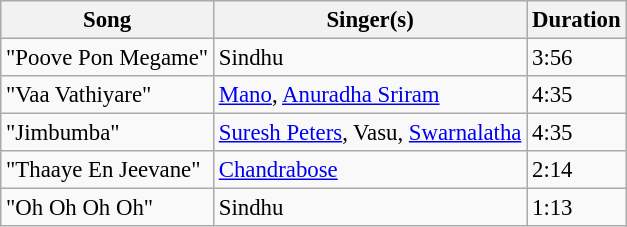<table class="wikitable" style="font-size:95%;">
<tr>
<th>Song</th>
<th>Singer(s)</th>
<th>Duration</th>
</tr>
<tr>
<td>"Poove Pon Megame"</td>
<td>Sindhu</td>
<td>3:56</td>
</tr>
<tr>
<td>"Vaa Vathiyare"</td>
<td><a href='#'>Mano</a>, <a href='#'>Anuradha Sriram</a></td>
<td>4:35</td>
</tr>
<tr>
<td>"Jimbumba"</td>
<td><a href='#'>Suresh Peters</a>, Vasu, <a href='#'>Swarnalatha</a></td>
<td>4:35</td>
</tr>
<tr>
<td>"Thaaye En Jeevane"</td>
<td><a href='#'>Chandrabose</a></td>
<td>2:14</td>
</tr>
<tr>
<td>"Oh Oh Oh Oh"</td>
<td>Sindhu</td>
<td>1:13</td>
</tr>
</table>
